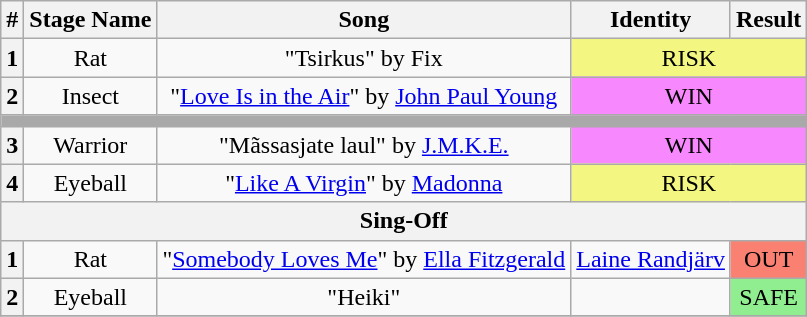<table class="wikitable plainrowheaders" style="text-align: center;">
<tr>
<th>#</th>
<th>Stage Name</th>
<th>Song</th>
<th>Identity</th>
<th>Result</th>
</tr>
<tr>
<th>1</th>
<td>Rat</td>
<td>"Tsirkus" by Fix</td>
<td colspan="2" bgcolor="#F3F781">RISK</td>
</tr>
<tr>
<th>2</th>
<td>Insect</td>
<td>"<a href='#'>Love Is in the Air</a>" by <a href='#'>John Paul Young</a></td>
<td colspan="2" bgcolor="#F888FD">WIN</td>
</tr>
<tr>
<td colspan="5" style="background:darkgray"></td>
</tr>
<tr>
<th>3</th>
<td>Warrior</td>
<td>"Mãssasjate laul" by <a href='#'>J.M.K.E.</a></td>
<td colspan="2" bgcolor="#F888FD">WIN</td>
</tr>
<tr>
<th>4</th>
<td>Eyeball</td>
<td>"<a href='#'>Like A Virgin</a>" by <a href='#'>Madonna</a></td>
<td colspan="2" bgcolor="#F3F781">RISK</td>
</tr>
<tr>
<th colspan="5">Sing-Off</th>
</tr>
<tr>
<th>1</th>
<td>Rat</td>
<td>"<a href='#'>Somebody Loves Me</a>" by <a href='#'>Ella Fitzgerald</a></td>
<td><a href='#'>Laine Randjärv</a></td>
<td bgcolor="salmon">OUT</td>
</tr>
<tr>
<th>2</th>
<td>Eyeball</td>
<td>"Heiki"</td>
<td></td>
<td bgcolor="lightgreen">SAFE</td>
</tr>
<tr>
</tr>
</table>
